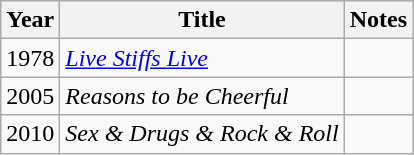<table class="wikitable">
<tr>
<th>Year</th>
<th>Title</th>
<th>Notes</th>
</tr>
<tr>
<td>1978</td>
<td><em><a href='#'>Live Stiffs Live</a></em></td>
<td></td>
</tr>
<tr>
<td>2005</td>
<td><em>Reasons to be Cheerful</em></td>
<td></td>
</tr>
<tr>
<td>2010</td>
<td><em>Sex & Drugs & Rock & Roll</em></td>
<td></td>
</tr>
</table>
